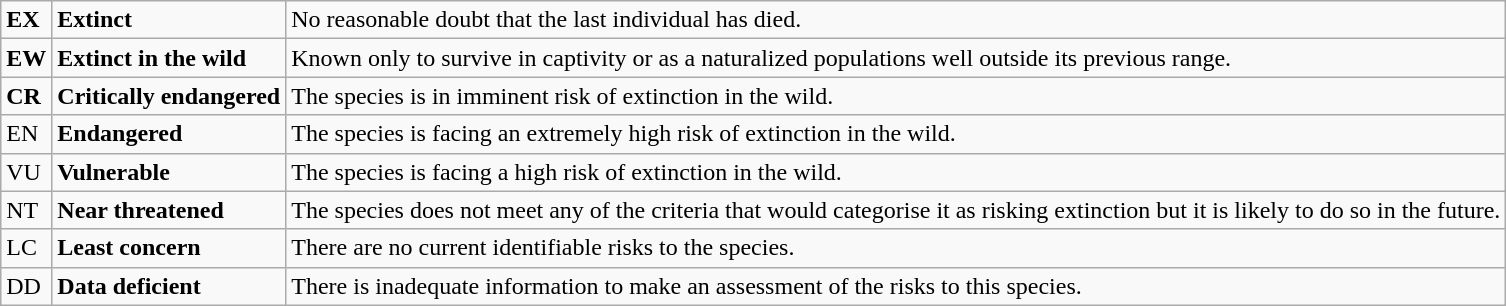<table class="wikitable" style="text-align:left">
<tr>
<td><strong>EX</strong></td>
<td><strong>Extinct</strong></td>
<td>No reasonable doubt that the last individual has died.</td>
</tr>
<tr>
<td><strong>E<span>W</span></strong></td>
<td><strong>Extinct in the wild</strong></td>
<td>Known only to survive in captivity or as a naturalized populations well outside its previous range.</td>
</tr>
<tr>
<td><span><strong>CR</strong></span></td>
<td><strong>Critically endangered</strong></td>
<td>The species is in imminent risk of extinction in the wild.</td>
</tr>
<tr>
<td><span>EN</span></td>
<td><strong>Endangered</strong></td>
<td>The species is facing an extremely high risk of extinction in the wild.</td>
</tr>
<tr>
<td><span>VU</span></td>
<td><strong>Vulnerable</strong></td>
<td>The species is facing a high risk of extinction in the wild.</td>
</tr>
<tr>
<td><span>NT</span></td>
<td><strong>Near threatened</strong></td>
<td>The species does not meet any of the criteria that would categorise it as risking extinction but it is likely to do so in the future.</td>
</tr>
<tr>
<td>LC</td>
<td><strong>Least concern</strong></td>
<td>There are no current identifiable risks to the species.</td>
</tr>
<tr>
<td><span>DD</span></td>
<td><strong>Data deficient</strong></td>
<td>There is inadequate information to make an assessment of the risks to this species.</td>
</tr>
</table>
